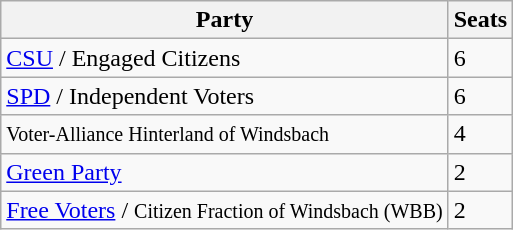<table class="wikitable">
<tr>
<th>Party</th>
<th>Seats</th>
</tr>
<tr>
<td><a href='#'>CSU</a> / Engaged Citizens</td>
<td>6</td>
</tr>
<tr>
<td><a href='#'>SPD</a> / Independent Voters</td>
<td>6</td>
</tr>
<tr>
<td><small>Voter-Alliance Hinterland of Windsbach</small></td>
<td>4</td>
</tr>
<tr>
<td><a href='#'>Green Party</a></td>
<td>2</td>
</tr>
<tr>
<td><a href='#'>Free Voters</a> / <small>Citizen Fraction of Windsbach (WBB)</small></td>
<td>2</td>
</tr>
</table>
